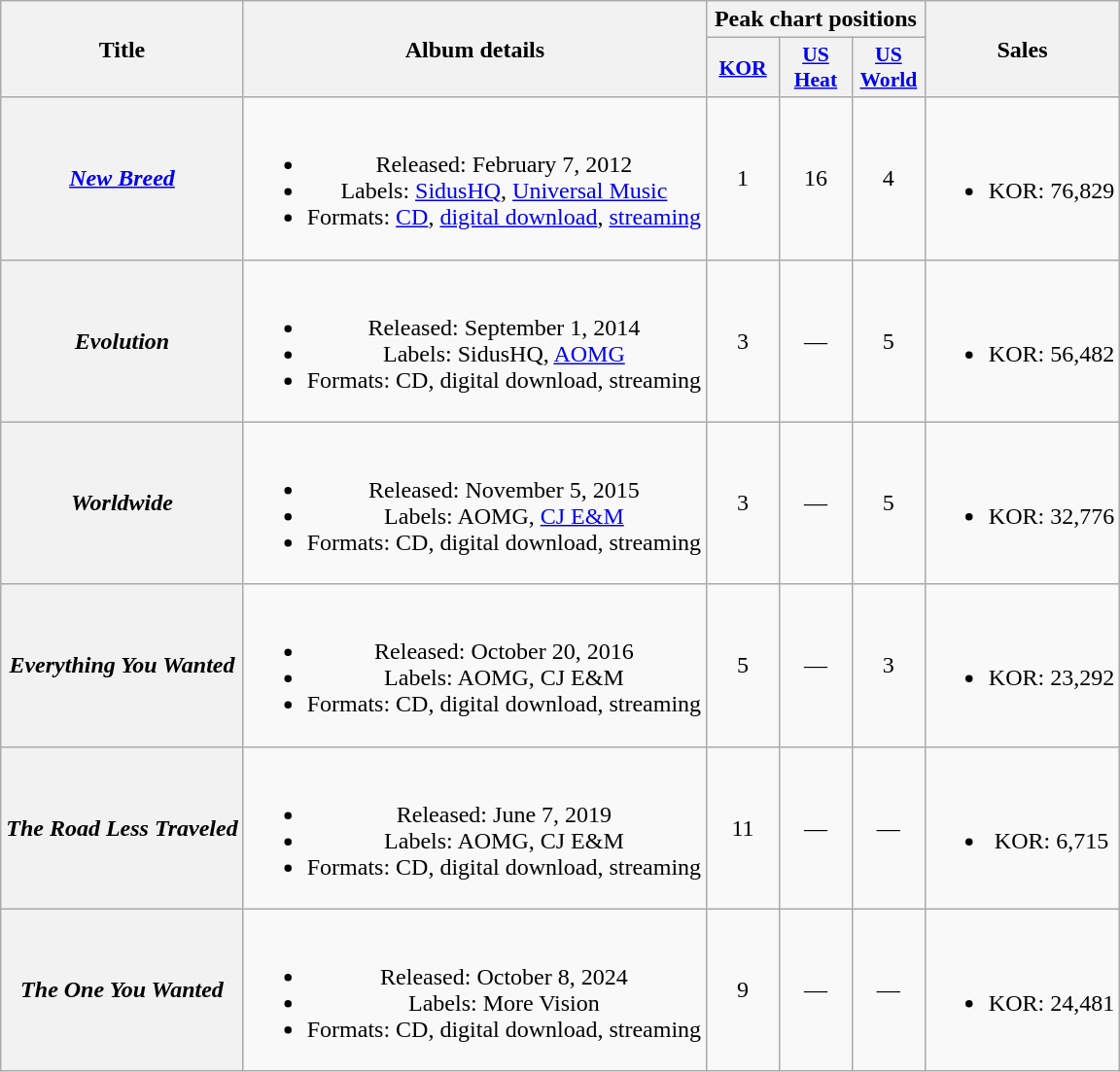<table class="wikitable plainrowheaders" style="text-align:center">
<tr>
<th rowspan="2">Title</th>
<th rowspan="2">Album details</th>
<th colspan="3">Peak chart positions</th>
<th rowspan="2">Sales</th>
</tr>
<tr>
<th scope="col" style="width:3em;font-size:90%"><a href='#'>KOR</a><br></th>
<th scope="col" style="width:3em;font-size:90%"><a href='#'>US<br>Heat</a><br></th>
<th scope="col" style="width:3em;font-size:90%"><a href='#'>US<br>World</a><br></th>
</tr>
<tr>
<th scope="row"><em><a href='#'>New Breed</a></em></th>
<td><br><ul><li>Released: February 7, 2012</li><li>Labels: <a href='#'>SidusHQ</a>, <a href='#'>Universal Music</a></li><li>Formats: <a href='#'>CD</a>, <a href='#'>digital download</a>, <a href='#'>streaming</a></li></ul></td>
<td>1</td>
<td>16</td>
<td>4</td>
<td><br><ul><li>KOR: 76,829</li></ul></td>
</tr>
<tr>
<th scope="row"><em>Evolution</em></th>
<td><br><ul><li>Released: September 1, 2014</li><li>Labels: SidusHQ, <a href='#'>AOMG</a></li><li>Formats: CD, digital download, streaming</li></ul></td>
<td>3</td>
<td>—</td>
<td>5</td>
<td><br><ul><li>KOR: 56,482</li></ul></td>
</tr>
<tr>
<th scope="row"><em>Worldwide</em></th>
<td><br><ul><li>Released: November 5, 2015</li><li>Labels: AOMG, <a href='#'>CJ E&M</a></li><li>Formats: CD, digital download, streaming</li></ul></td>
<td>3</td>
<td>—</td>
<td>5</td>
<td><br><ul><li>KOR: 32,776</li></ul></td>
</tr>
<tr>
<th scope="row"><em>Everything You Wanted</em></th>
<td><br><ul><li>Released: October 20, 2016</li><li>Labels: AOMG, CJ E&M</li><li>Formats: CD, digital download, streaming</li></ul></td>
<td>5</td>
<td>—</td>
<td>3</td>
<td><br><ul><li>KOR: 23,292</li></ul></td>
</tr>
<tr>
<th scope="row"><em>The Road Less Traveled</em></th>
<td><br><ul><li>Released: June 7, 2019</li><li>Labels: AOMG, CJ E&M</li><li>Formats: CD, digital download, streaming</li></ul></td>
<td>11</td>
<td>—</td>
<td>—</td>
<td><br><ul><li>KOR: 6,715</li></ul></td>
</tr>
<tr>
<th scope="row"><em>The One You Wanted</em></th>
<td><br><ul><li>Released: October 8, 2024</li><li>Labels: More Vision</li><li>Formats: CD, digital download, streaming</li></ul></td>
<td>9</td>
<td>—</td>
<td>—</td>
<td><br><ul><li>KOR: 24,481</li></ul></td>
</tr>
</table>
